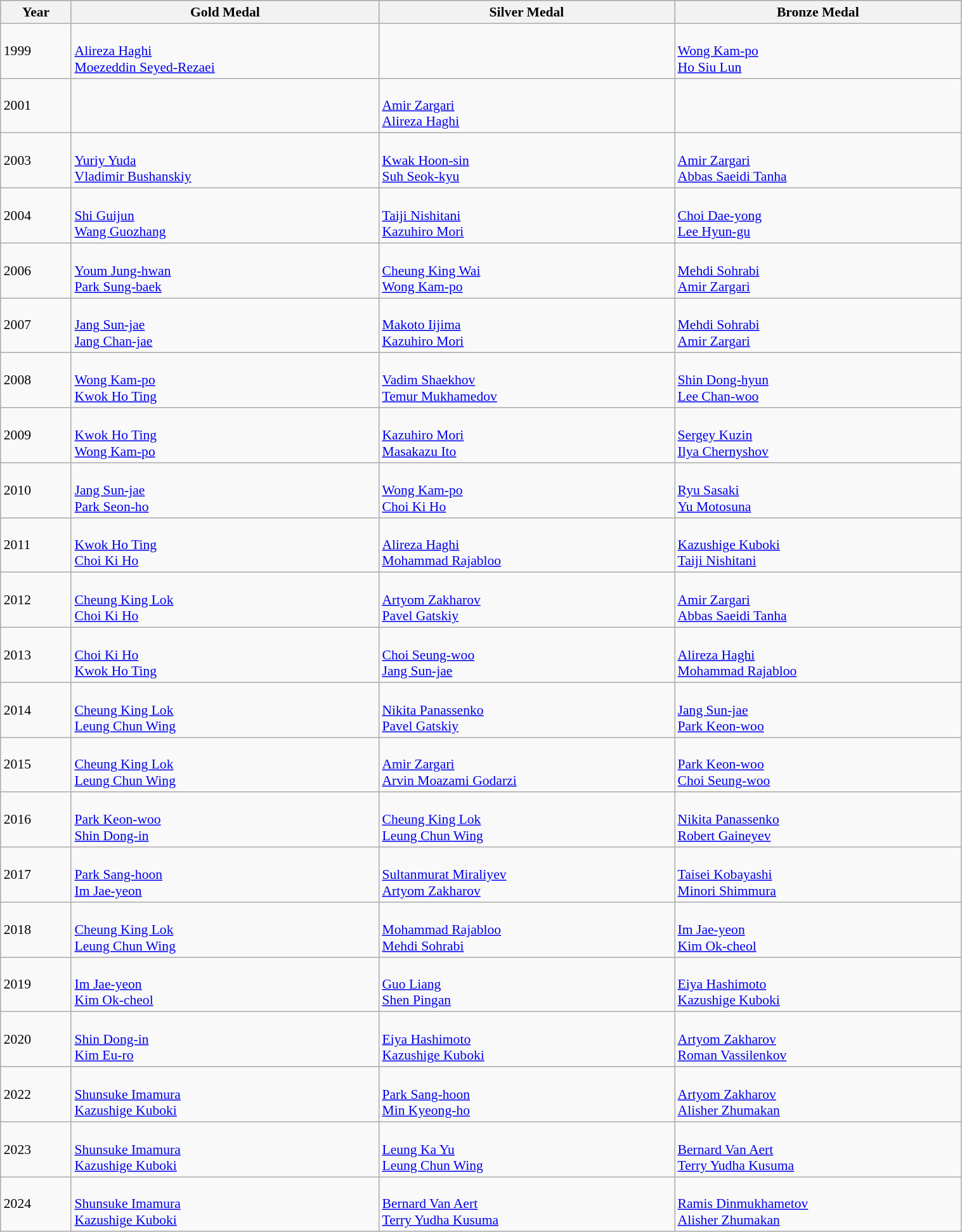<table class=wikitable style="font-size:90%" width="80%">
<tr style="background:#ccccff;">
<th>Year</th>
<th> <strong>Gold Medal</strong></th>
<th> <strong>Silver Medal</strong></th>
<th> <strong>Bronze Medal</strong></th>
</tr>
<tr>
<td>1999</td>
<td><br><a href='#'>Alireza Haghi</a><br><a href='#'>Moezeddin Seyed-Rezaei</a></td>
<td></td>
<td><br><a href='#'>Wong Kam-po</a><br><a href='#'>Ho Siu Lun</a></td>
</tr>
<tr>
<td>2001</td>
<td></td>
<td><br><a href='#'>Amir Zargari</a><br><a href='#'>Alireza Haghi</a></td>
<td></td>
</tr>
<tr>
<td>2003</td>
<td><br><a href='#'>Yuriy Yuda</a><br><a href='#'>Vladimir Bushanskiy</a></td>
<td><br><a href='#'>Kwak Hoon-sin</a><br><a href='#'>Suh Seok-kyu</a></td>
<td><br><a href='#'>Amir Zargari</a><br><a href='#'>Abbas Saeidi Tanha</a></td>
</tr>
<tr>
<td>2004</td>
<td><br><a href='#'>Shi Guijun</a><br><a href='#'>Wang Guozhang</a></td>
<td><br><a href='#'>Taiji Nishitani</a><br><a href='#'>Kazuhiro Mori</a></td>
<td><br><a href='#'>Choi Dae-yong</a><br><a href='#'>Lee Hyun-gu</a></td>
</tr>
<tr>
<td>2006</td>
<td><br><a href='#'>Youm Jung-hwan</a><br><a href='#'>Park Sung-baek</a></td>
<td><br><a href='#'>Cheung King Wai</a><br><a href='#'>Wong Kam-po</a></td>
<td><br><a href='#'>Mehdi Sohrabi</a><br><a href='#'>Amir Zargari</a></td>
</tr>
<tr>
<td>2007</td>
<td><br><a href='#'>Jang Sun-jae</a><br><a href='#'>Jang Chan-jae</a></td>
<td><br><a href='#'>Makoto Iijima</a><br><a href='#'>Kazuhiro Mori</a></td>
<td><br><a href='#'>Mehdi Sohrabi</a><br><a href='#'>Amir Zargari</a></td>
</tr>
<tr>
<td>2008</td>
<td><br><a href='#'>Wong Kam-po</a><br><a href='#'>Kwok Ho Ting</a></td>
<td><br><a href='#'>Vadim Shaekhov</a><br><a href='#'>Temur Mukhamedov</a></td>
<td><br><a href='#'>Shin Dong-hyun</a><br><a href='#'>Lee Chan-woo</a></td>
</tr>
<tr>
<td>2009</td>
<td><br><a href='#'>Kwok Ho Ting</a><br><a href='#'>Wong Kam-po</a></td>
<td><br><a href='#'>Kazuhiro Mori</a><br><a href='#'>Masakazu Ito</a></td>
<td><br><a href='#'>Sergey Kuzin</a><br><a href='#'>Ilya Chernyshov</a></td>
</tr>
<tr>
<td>2010</td>
<td><br><a href='#'>Jang Sun-jae</a><br><a href='#'>Park Seon-ho</a></td>
<td><br><a href='#'>Wong Kam-po</a><br><a href='#'>Choi Ki Ho</a></td>
<td><br><a href='#'>Ryu Sasaki</a><br><a href='#'>Yu Motosuna</a></td>
</tr>
<tr>
<td>2011</td>
<td><br><a href='#'>Kwok Ho Ting</a><br><a href='#'>Choi Ki Ho</a></td>
<td><br><a href='#'>Alireza Haghi</a><br><a href='#'>Mohammad Rajabloo</a></td>
<td><br><a href='#'>Kazushige Kuboki</a><br><a href='#'>Taiji Nishitani</a></td>
</tr>
<tr>
<td>2012</td>
<td><br><a href='#'>Cheung King Lok</a><br><a href='#'>Choi Ki Ho</a></td>
<td><br><a href='#'>Artyom Zakharov</a><br><a href='#'>Pavel Gatskiy</a></td>
<td><br><a href='#'>Amir Zargari</a><br><a href='#'>Abbas Saeidi Tanha</a></td>
</tr>
<tr>
<td>2013</td>
<td><br><a href='#'>Choi Ki Ho</a><br><a href='#'>Kwok Ho Ting</a></td>
<td><br><a href='#'>Choi Seung-woo</a><br><a href='#'>Jang Sun-jae</a></td>
<td><br><a href='#'>Alireza Haghi</a><br><a href='#'>Mohammad Rajabloo</a></td>
</tr>
<tr>
<td>2014</td>
<td><br><a href='#'>Cheung King Lok</a><br><a href='#'>Leung Chun Wing</a></td>
<td><br><a href='#'>Nikita Panassenko</a><br><a href='#'>Pavel Gatskiy</a></td>
<td><br><a href='#'>Jang Sun-jae</a><br><a href='#'>Park Keon-woo</a></td>
</tr>
<tr>
<td>2015</td>
<td><br><a href='#'>Cheung King Lok</a><br><a href='#'>Leung Chun Wing</a></td>
<td><br><a href='#'>Amir Zargari</a><br><a href='#'>Arvin Moazami Godarzi</a></td>
<td><br><a href='#'>Park Keon-woo</a><br><a href='#'>Choi Seung-woo</a></td>
</tr>
<tr>
<td>2016</td>
<td><br><a href='#'>Park Keon-woo</a><br><a href='#'>Shin Dong-in</a></td>
<td><br><a href='#'>Cheung King Lok</a><br><a href='#'>Leung Chun Wing</a></td>
<td><br><a href='#'>Nikita Panassenko</a><br><a href='#'>Robert Gaineyev</a></td>
</tr>
<tr>
<td>2017</td>
<td><br><a href='#'>Park Sang-hoon</a><br><a href='#'>Im Jae-yeon</a></td>
<td><br><a href='#'>Sultanmurat Miraliyev</a><br><a href='#'>Artyom Zakharov</a></td>
<td><br><a href='#'>Taisei Kobayashi</a><br><a href='#'>Minori Shimmura</a></td>
</tr>
<tr>
<td>2018</td>
<td><br><a href='#'>Cheung King Lok</a><br><a href='#'>Leung Chun Wing</a></td>
<td><br><a href='#'>Mohammad Rajabloo</a><br><a href='#'>Mehdi Sohrabi</a></td>
<td><br><a href='#'>Im Jae-yeon</a><br><a href='#'>Kim Ok-cheol</a></td>
</tr>
<tr>
<td>2019</td>
<td><br><a href='#'>Im Jae-yeon</a><br><a href='#'>Kim Ok-cheol</a></td>
<td><br><a href='#'>Guo Liang</a><br><a href='#'>Shen Pingan</a></td>
<td><br><a href='#'>Eiya Hashimoto</a><br><a href='#'>Kazushige Kuboki</a></td>
</tr>
<tr>
<td>2020</td>
<td><br><a href='#'>Shin Dong-in</a><br><a href='#'>Kim Eu-ro</a></td>
<td><br><a href='#'>Eiya Hashimoto</a><br><a href='#'>Kazushige Kuboki</a></td>
<td><br><a href='#'>Artyom Zakharov</a><br><a href='#'>Roman Vassilenkov</a></td>
</tr>
<tr>
<td>2022</td>
<td><br><a href='#'>Shunsuke Imamura</a><br><a href='#'>Kazushige Kuboki</a></td>
<td><br><a href='#'>Park Sang-hoon</a><br><a href='#'>Min Kyeong-ho</a></td>
<td><br><a href='#'>Artyom Zakharov</a><br><a href='#'>Alisher Zhumakan</a></td>
</tr>
<tr>
<td>2023</td>
<td><br><a href='#'>Shunsuke Imamura</a><br><a href='#'>Kazushige Kuboki</a></td>
<td><br><a href='#'>Leung Ka Yu</a><br><a href='#'>Leung Chun Wing</a></td>
<td><br><a href='#'>Bernard Van Aert</a><br><a href='#'>Terry Yudha Kusuma</a></td>
</tr>
<tr>
<td>2024</td>
<td><br><a href='#'>Shunsuke Imamura</a><br><a href='#'>Kazushige Kuboki</a></td>
<td><br><a href='#'>Bernard Van Aert</a><br><a href='#'>Terry Yudha Kusuma</a></td>
<td><br><a href='#'>Ramis Dinmukhametov</a><br><a href='#'>Alisher Zhumakan</a></td>
</tr>
</table>
